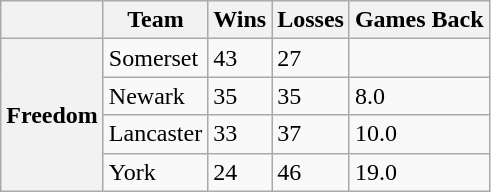<table class="wikitable">
<tr>
<th></th>
<th>Team</th>
<th>Wins</th>
<th>Losses</th>
<th>Games Back</th>
</tr>
<tr>
<th rowspan="4">Freedom</th>
<td>Somerset</td>
<td>43</td>
<td>27</td>
<td> </td>
</tr>
<tr>
<td>Newark</td>
<td>35</td>
<td>35</td>
<td>8.0</td>
</tr>
<tr>
<td>Lancaster</td>
<td>33</td>
<td>37</td>
<td>10.0</td>
</tr>
<tr>
<td>York</td>
<td>24</td>
<td>46</td>
<td>19.0</td>
</tr>
</table>
